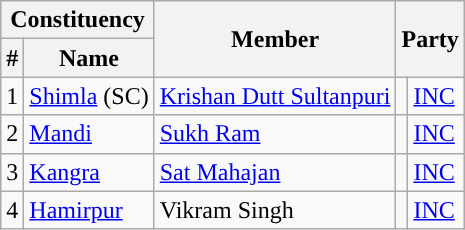<table class="wikitable sortable">
<tr>
<th colspan="2">Constituency</th>
<th rowspan="2">Member</th>
<th colspan="2" rowspan="2">Party</th>
</tr>
<tr>
<th>#</th>
<th>Name</th>
</tr>
<tr>
<td>1</td>
<td><a href='#'>Shimla</a> (SC)</td>
<td><a href='#'>Krishan Dutt Sultanpuri</a></td>
<td style="background-color: "></td>
<td><a href='#'>INC</a></td>
</tr>
<tr>
<td>2</td>
<td><a href='#'>Mandi</a></td>
<td><a href='#'>Sukh Ram</a></td>
<td style="background-color: "></td>
<td><a href='#'>INC</a></td>
</tr>
<tr>
<td>3</td>
<td><a href='#'>Kangra</a></td>
<td><a href='#'>Sat Mahajan</a></td>
<td style="background-color: "></td>
<td><a href='#'>INC</a></td>
</tr>
<tr>
<td>4</td>
<td><a href='#'>Hamirpur</a></td>
<td>Vikram Singh</td>
<td style="background-color: "></td>
<td><a href='#'>INC</a></td>
</tr>
</table>
